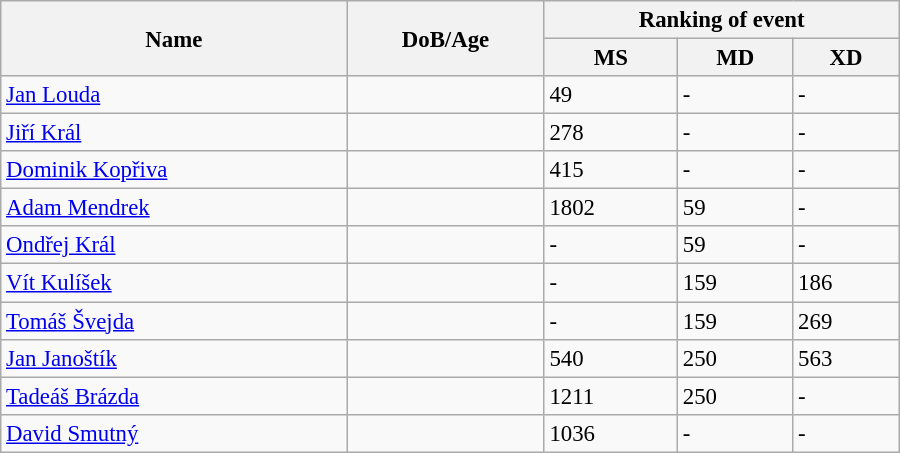<table class="wikitable" style="width:600px; font-size:95%;">
<tr>
<th rowspan="2" align="left">Name</th>
<th rowspan="2" align="left">DoB/Age</th>
<th colspan="3" align="center">Ranking of event</th>
</tr>
<tr>
<th align="center">MS</th>
<th>MD</th>
<th align="center">XD</th>
</tr>
<tr>
<td><a href='#'>Jan Louda</a></td>
<td></td>
<td>49</td>
<td>-</td>
<td>-</td>
</tr>
<tr>
<td><a href='#'>Jiří Král</a></td>
<td></td>
<td>278</td>
<td>-</td>
<td>-</td>
</tr>
<tr>
<td><a href='#'>Dominik Kopřiva</a></td>
<td></td>
<td>415</td>
<td>-</td>
<td>-</td>
</tr>
<tr>
<td><a href='#'>Adam Mendrek</a></td>
<td></td>
<td>1802</td>
<td>59</td>
<td>-</td>
</tr>
<tr>
<td><a href='#'>Ondřej Král</a></td>
<td></td>
<td>-</td>
<td>59</td>
<td>-</td>
</tr>
<tr>
<td><a href='#'>Vít Kulíšek</a></td>
<td></td>
<td>-</td>
<td>159</td>
<td>186</td>
</tr>
<tr>
<td><a href='#'>Tomáš Švejda</a></td>
<td></td>
<td>-</td>
<td>159</td>
<td>269</td>
</tr>
<tr>
<td><a href='#'>Jan Janoštík</a></td>
<td></td>
<td>540</td>
<td>250</td>
<td>563</td>
</tr>
<tr>
<td><a href='#'>Tadeáš Brázda</a></td>
<td></td>
<td>1211</td>
<td>250</td>
<td>-</td>
</tr>
<tr>
<td><a href='#'>David Smutný</a></td>
<td></td>
<td>1036</td>
<td>-</td>
<td>-</td>
</tr>
</table>
